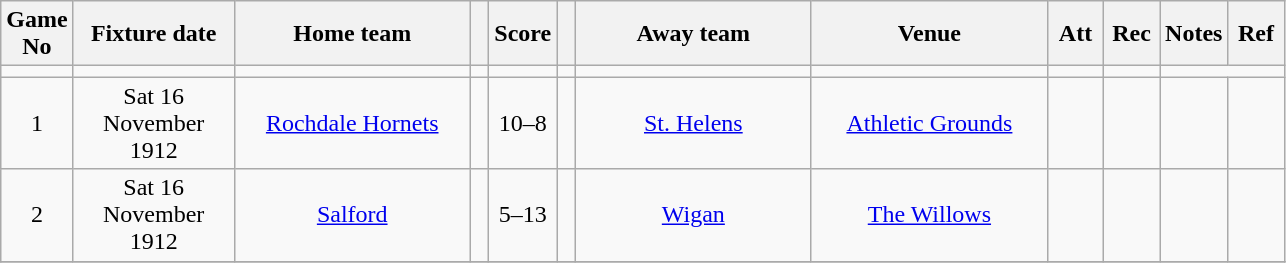<table class="wikitable" style="text-align:center;">
<tr>
<th width=20 abbr="No">Game No</th>
<th width=100 abbr="Date">Fixture date</th>
<th width=150 abbr="Home team">Home team</th>
<th width=5 abbr="space"></th>
<th width=20 abbr="Score">Score</th>
<th width=5 abbr="space"></th>
<th width=150 abbr="Away team">Away team</th>
<th width=150 abbr="Venue">Venue</th>
<th width=30 abbr="Att">Att</th>
<th width=30 abbr="Rec">Rec</th>
<th width=20 abbr="Notes">Notes</th>
<th width=30 abbr="Ref">Ref</th>
</tr>
<tr>
<td></td>
<td></td>
<td></td>
<td></td>
<td></td>
<td></td>
<td></td>
<td></td>
<td></td>
<td></td>
</tr>
<tr>
<td>1</td>
<td>Sat 16 November 1912</td>
<td><a href='#'>Rochdale Hornets</a></td>
<td></td>
<td>10–8</td>
<td></td>
<td><a href='#'>St. Helens</a></td>
<td><a href='#'>Athletic Grounds</a></td>
<td></td>
<td></td>
<td></td>
<td></td>
</tr>
<tr>
<td>2</td>
<td>Sat 16 November 1912</td>
<td><a href='#'>Salford</a></td>
<td></td>
<td>5–13</td>
<td></td>
<td><a href='#'>Wigan</a></td>
<td><a href='#'>The Willows</a></td>
<td></td>
<td></td>
<td></td>
<td></td>
</tr>
<tr>
</tr>
</table>
